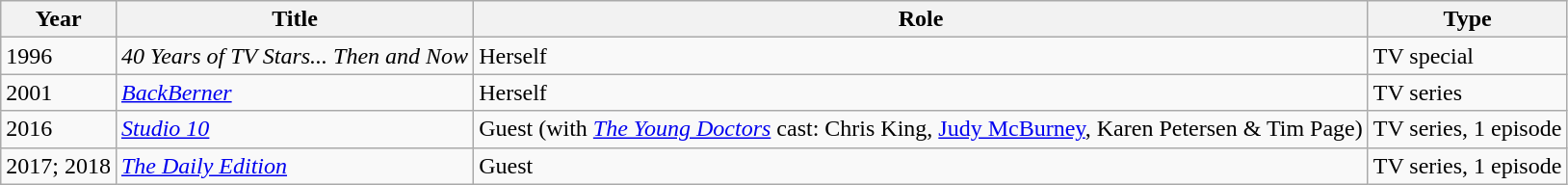<table class="wikitable">
<tr>
<th>Year</th>
<th>Title</th>
<th>Role</th>
<th>Type</th>
</tr>
<tr>
<td>1996</td>
<td><em>40 Years of TV Stars... Then and Now</em></td>
<td>Herself</td>
<td>TV special</td>
</tr>
<tr>
<td>2001</td>
<td><em><a href='#'>BackBerner</a></em></td>
<td>Herself</td>
<td>TV series</td>
</tr>
<tr>
<td>2016</td>
<td><em><a href='#'>Studio 10</a></em></td>
<td>Guest (with <em><a href='#'>The Young Doctors</a></em> cast: Chris King, <a href='#'>Judy McBurney</a>, Karen Petersen & Tim Page)</td>
<td>TV series, 1 episode</td>
</tr>
<tr>
<td>2017; 2018</td>
<td><em><a href='#'>The Daily Edition</a></em></td>
<td>Guest</td>
<td>TV series, 1 episode</td>
</tr>
</table>
